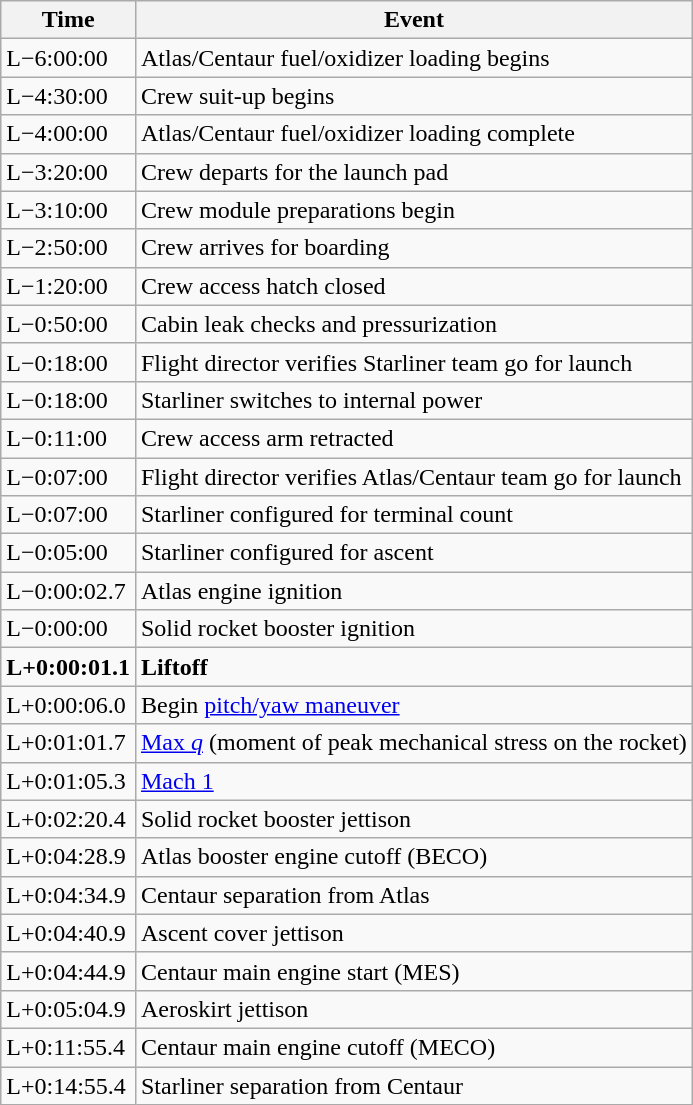<table class="wikitable mw-collapsible mw-collapsed">
<tr>
<th>Time</th>
<th>Event</th>
</tr>
<tr>
<td>L−6:00:00</td>
<td>Atlas/Centaur fuel/oxidizer loading begins</td>
</tr>
<tr>
<td>L−4:30:00</td>
<td>Crew suit-up begins</td>
</tr>
<tr>
<td>L−4:00:00</td>
<td>Atlas/Centaur fuel/oxidizer loading complete</td>
</tr>
<tr>
<td>L−3:20:00</td>
<td>Crew departs for the launch pad</td>
</tr>
<tr>
<td>L−3:10:00</td>
<td>Crew module preparations begin</td>
</tr>
<tr>
<td>L−2:50:00</td>
<td>Crew arrives for boarding</td>
</tr>
<tr>
<td>L−1:20:00</td>
<td>Crew access hatch closed</td>
</tr>
<tr>
<td>L−0:50:00</td>
<td>Cabin leak checks and pressurization</td>
</tr>
<tr>
<td>L−0:18:00</td>
<td>Flight director verifies Starliner team go for launch</td>
</tr>
<tr>
<td>L−0:18:00</td>
<td>Starliner switches to internal power</td>
</tr>
<tr>
<td>L−0:11:00</td>
<td>Crew access arm retracted</td>
</tr>
<tr>
<td>L−0:07:00</td>
<td>Flight director verifies Atlas/Centaur team go for launch</td>
</tr>
<tr>
<td>L−0:07:00</td>
<td>Starliner configured for terminal count</td>
</tr>
<tr>
<td>L−0:05:00</td>
<td>Starliner configured for ascent</td>
</tr>
<tr>
<td>L−0:00:02.7</td>
<td>Atlas engine ignition</td>
</tr>
<tr>
<td>L−0:00:00</td>
<td>Solid rocket booster ignition</td>
</tr>
<tr>
<td><strong>L+0:00:01.1</strong></td>
<td><strong>Liftoff</strong></td>
</tr>
<tr>
<td>L+0:00:06.0</td>
<td>Begin <a href='#'>pitch/yaw maneuver</a></td>
</tr>
<tr>
<td>L+0:01:01.7</td>
<td><a href='#'>Max <em>q</em></a> (moment of peak mechanical stress on the rocket)</td>
</tr>
<tr>
<td>L+0:01:05.3</td>
<td><a href='#'>Mach 1</a></td>
</tr>
<tr>
<td>L+0:02:20.4</td>
<td>Solid rocket booster jettison</td>
</tr>
<tr>
<td>L+0:04:28.9</td>
<td>Atlas booster engine cutoff (BECO)</td>
</tr>
<tr>
<td>L+0:04:34.9</td>
<td>Centaur separation from Atlas</td>
</tr>
<tr>
<td>L+0:04:40.9</td>
<td>Ascent cover jettison</td>
</tr>
<tr>
<td>L+0:04:44.9</td>
<td>Centaur main engine start (MES)</td>
</tr>
<tr>
<td>L+0:05:04.9</td>
<td>Aeroskirt jettison</td>
</tr>
<tr>
<td>L+0:11:55.4</td>
<td>Centaur main engine cutoff (MECO)</td>
</tr>
<tr>
<td>L+0:14:55.4</td>
<td>Starliner separation from Centaur</td>
</tr>
</table>
